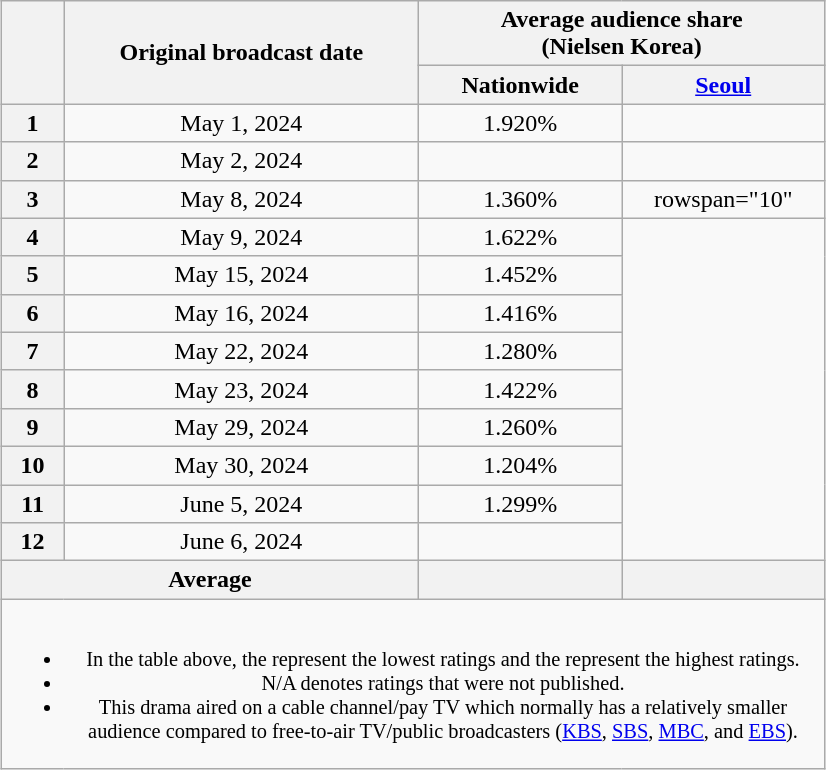<table class="wikitable" style="margin-left:auto; margin-right:auto; width:550px; text-align:center">
<tr>
<th scope="col" rowspan="2"></th>
<th scope="col" rowspan="2">Original broadcast date</th>
<th scope="col" colspan="2">Average audience share<br>(Nielsen Korea)</th>
</tr>
<tr>
<th scope="col" style="width:8em">Nationwide</th>
<th scope="col" style="width:8em"><a href='#'>Seoul</a></th>
</tr>
<tr>
<th scope="col">1</th>
<td>May 1, 2024</td>
<td>1.920% </td>
<td><strong></strong> </td>
</tr>
<tr>
<th scope="col">2</th>
<td>May 2, 2024</td>
<td><strong></strong> </td>
<td><strong></strong> </td>
</tr>
<tr>
<th scope="col">3</th>
<td>May 8, 2024</td>
<td>1.360% </td>
<td>rowspan="10" </td>
</tr>
<tr>
<th scope="col">4</th>
<td>May 9, 2024</td>
<td>1.622% </td>
</tr>
<tr>
<th scope="col">5</th>
<td>May 15, 2024</td>
<td>1.452% </td>
</tr>
<tr>
<th scope="col">6</th>
<td>May 16, 2024</td>
<td>1.416% </td>
</tr>
<tr>
<th scope="col">7</th>
<td>May 22, 2024</td>
<td>1.280% </td>
</tr>
<tr>
<th scope="col">8</th>
<td>May 23, 2024</td>
<td>1.422% </td>
</tr>
<tr>
<th scope="col">9</th>
<td>May 29, 2024</td>
<td>1.260% </td>
</tr>
<tr>
<th scope="col">10</th>
<td>May 30, 2024</td>
<td>1.204% </td>
</tr>
<tr>
<th scope="col">11</th>
<td>June 5, 2024</td>
<td>1.299% </td>
</tr>
<tr>
<th scope="col">12</th>
<td>June 6, 2024</td>
<td><strong></strong> </td>
</tr>
<tr>
<th scope="col" colspan="2">Average</th>
<th scope="col"></th>
<th scope="col"></th>
</tr>
<tr>
<td colspan="4" style="font-size:85%"><br><ul><li>In the table above, the <strong></strong> represent the lowest ratings and the <strong></strong> represent the highest ratings.</li><li>N/A denotes ratings that were not published.</li><li>This drama aired on a cable channel/pay TV which normally has a relatively smaller audience compared to free-to-air TV/public broadcasters (<a href='#'>KBS</a>, <a href='#'>SBS</a>, <a href='#'>MBC</a>, and <a href='#'>EBS</a>).</li></ul></td>
</tr>
</table>
